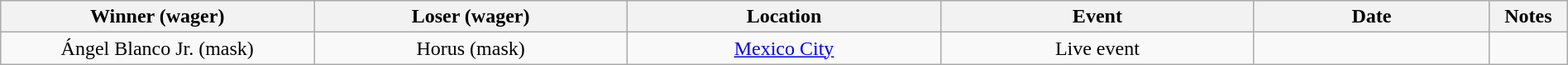<table class="wikitable sortable" width=100%  style="text-align: center">
<tr>
<th width=20% scope="col">Winner (wager)</th>
<th width=20% scope="col">Loser (wager)</th>
<th width=20% scope="col">Location</th>
<th width=20% scope="col">Event</th>
<th width=15% scope="col">Date</th>
<th class="unsortable" width=5% scope="col">Notes</th>
</tr>
<tr>
<td>Ángel Blanco Jr. (mask)</td>
<td>Horus (mask)</td>
<td><a href='#'>Mexico City</a></td>
<td>Live event</td>
<td></td>
<td></td>
</tr>
</table>
